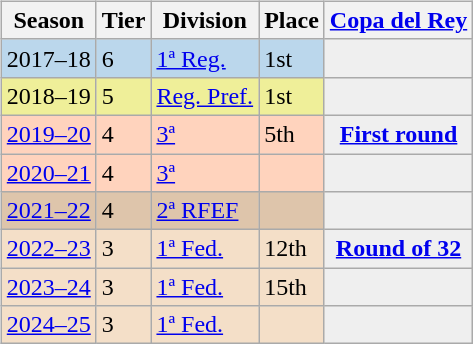<table>
<tr>
<td valign="top" width=0%><br><table class="wikitable">
<tr style="background:#f0f6fa;">
<th>Season</th>
<th>Tier</th>
<th>Division</th>
<th>Place</th>
<th><a href='#'>Copa del Rey</a></th>
</tr>
<tr>
<td style="background:#BBD7EC;">2017–18</td>
<td style="background:#BBD7EC;">6</td>
<td style="background:#BBD7EC;"><a href='#'>1ª Reg.</a></td>
<td style="background:#BBD7EC;">1st</td>
<th style="background:#efefef;"></th>
</tr>
<tr>
<td style="background:#EFEF99;">2018–19</td>
<td style="background:#EFEF99;">5</td>
<td style="background:#EFEF99;"><a href='#'>Reg. Pref.</a></td>
<td style="background:#EFEF99;">1st</td>
<th style="background:#efefef;"></th>
</tr>
<tr>
<td style="background:#FFD3BD;"><a href='#'>2019–20</a></td>
<td style="background:#FFD3BD;">4</td>
<td style="background:#FFD3BD;"><a href='#'>3ª</a></td>
<td style="background:#FFD3BD;">5th</td>
<th style="background:#efefef;"><a href='#'>First round</a></th>
</tr>
<tr>
<td style="background:#FFD3BD;"><a href='#'>2020–21</a></td>
<td style="background:#FFD3BD;">4</td>
<td style="background:#FFD3BD;"><a href='#'>3ª</a></td>
<td style="background:#FFD3BD;"></td>
<th style="background:#efefef;"></th>
</tr>
<tr>
<td style="background:#DEC5AB;"><a href='#'>2021–22</a></td>
<td style="background:#DEC5AB;">4</td>
<td style="background:#DEC5AB;"><a href='#'>2ª RFEF</a></td>
<td style="background:#DEC5AB;"></td>
<th style="background:#efefef;"></th>
</tr>
<tr>
<td style="background:#F4DFC8;"><a href='#'>2022–23</a></td>
<td style="background:#F4DFC8;">3</td>
<td style="background:#F4DFC8;"><a href='#'>1ª Fed.</a></td>
<td style="background:#F4DFC8;">12th</td>
<th style="background:#efefef;"><a href='#'>Round of 32</a></th>
</tr>
<tr>
<td style="background:#F4DFC8;"><a href='#'>2023–24</a></td>
<td style="background:#F4DFC8;">3</td>
<td style="background:#F4DFC8;"><a href='#'>1ª Fed.</a></td>
<td style="background:#F4DFC8;">15th</td>
<th style="background:#efefef;"></th>
</tr>
<tr>
<td style="background:#F4DFC8;"><a href='#'>2024–25</a></td>
<td style="background:#F4DFC8;">3</td>
<td style="background:#F4DFC8;"><a href='#'>1ª Fed.</a></td>
<td style="background:#F4DFC8;"></td>
<th style="background:#efefef;"></th>
</tr>
</table>
</td>
</tr>
</table>
